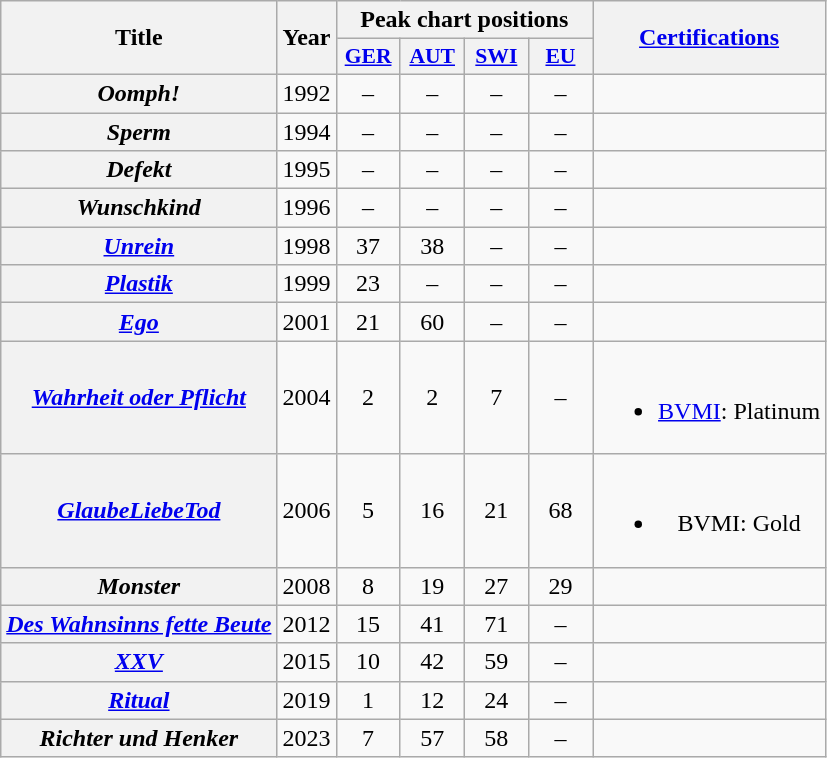<table class="wikitable plainrowheaders" style="text-align:center;">
<tr>
<th rowspan="2">Title</th>
<th rowspan="2">Year</th>
<th colspan="4">Peak chart positions</th>
<th rowspan="2"><a href='#'>Certifications</a></th>
</tr>
<tr>
<th scope="col" style="width:2.5em;font-size:90%;"><a href='#'>GER</a><br></th>
<th scope="col" style="width:2.5em;font-size:90%;"><a href='#'>AUT</a><br></th>
<th scope="col" style="width:2.5em;font-size:90%;"><a href='#'>SWI</a><br></th>
<th scope="col" style="width:2.5em;font-size:90%;"><a href='#'>EU</a></th>
</tr>
<tr>
<th scope="row"><em>Oomph!</em></th>
<td>1992</td>
<td>–</td>
<td>–</td>
<td>–</td>
<td>–</td>
<td></td>
</tr>
<tr>
<th scope="row"><em>Sperm</em></th>
<td>1994</td>
<td>–</td>
<td>–</td>
<td>–</td>
<td>–</td>
<td></td>
</tr>
<tr>
<th scope="row"><em>Defekt</em></th>
<td>1995</td>
<td>–</td>
<td>–</td>
<td>–</td>
<td>–</td>
<td></td>
</tr>
<tr>
<th scope="row"><em>Wunschkind</em></th>
<td>1996</td>
<td>–</td>
<td>–</td>
<td>–</td>
<td>–</td>
<td></td>
</tr>
<tr>
<th scope="row"><em><a href='#'>Unrein</a></em></th>
<td>1998</td>
<td>37</td>
<td>38</td>
<td>–</td>
<td>–</td>
<td></td>
</tr>
<tr>
<th scope="row"><em><a href='#'>Plastik</a></em></th>
<td>1999</td>
<td>23</td>
<td>–</td>
<td>–</td>
<td>–</td>
<td></td>
</tr>
<tr>
<th scope="row"><em><a href='#'>Ego</a></em></th>
<td>2001</td>
<td>21</td>
<td>60</td>
<td>–</td>
<td>–</td>
<td></td>
</tr>
<tr>
<th scope="row"><em><a href='#'>Wahrheit oder Pflicht</a></em></th>
<td>2004</td>
<td>2</td>
<td>2</td>
<td>7</td>
<td>–</td>
<td><br><ul><li><a href='#'>BVMI</a>: Platinum</li></ul></td>
</tr>
<tr>
<th scope="row"><em><a href='#'>GlaubeLiebeTod</a></em></th>
<td>2006</td>
<td>5</td>
<td>16</td>
<td>21</td>
<td>68</td>
<td><br><ul><li>BVMI: Gold</li></ul></td>
</tr>
<tr>
<th scope="row"><em>Monster</em></th>
<td>2008</td>
<td>8</td>
<td>19</td>
<td>27</td>
<td>29</td>
<td></td>
</tr>
<tr>
<th scope="row"><em><a href='#'>Des Wahnsinns fette Beute</a></em></th>
<td>2012</td>
<td>15</td>
<td>41</td>
<td>71</td>
<td>–</td>
<td></td>
</tr>
<tr>
<th scope="row"><em><a href='#'>XXV</a></em></th>
<td>2015</td>
<td>10</td>
<td>42</td>
<td>59</td>
<td>–</td>
<td></td>
</tr>
<tr>
<th scope="row"><em><a href='#'>Ritual</a></em></th>
<td>2019</td>
<td>1</td>
<td>12</td>
<td>24</td>
<td>–</td>
<td></td>
</tr>
<tr>
<th scope="row"><em>Richter und Henker</em></th>
<td>2023</td>
<td>7</td>
<td>57</td>
<td>58</td>
<td>–</td>
<td></td>
</tr>
</table>
